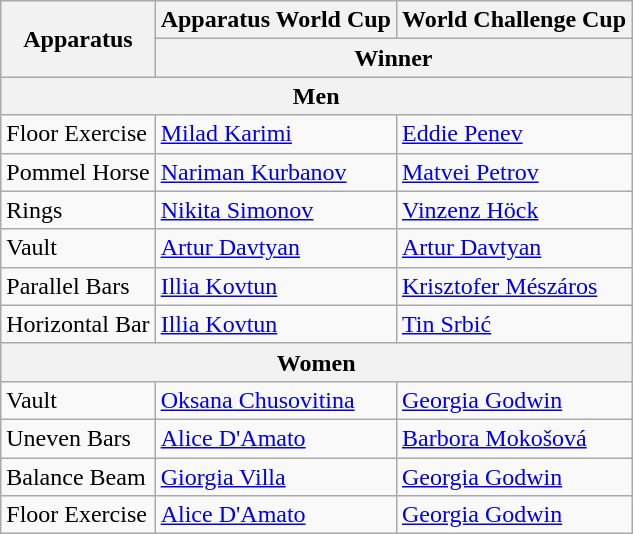<table class="wikitable">
<tr>
<th rowspan="2">Apparatus</th>
<th>Apparatus World Cup</th>
<th>World Challenge Cup</th>
</tr>
<tr>
<th colspan="2">Winner</th>
</tr>
<tr>
<th colspan="3">Men</th>
</tr>
<tr>
<td>Floor Exercise</td>
<td> <a href='#'>Milad Karimi</a></td>
<td> <a href='#'>Eddie Penev</a></td>
</tr>
<tr>
<td>Pommel Horse</td>
<td> <a href='#'>Nariman Kurbanov</a></td>
<td> <a href='#'>Matvei Petrov</a></td>
</tr>
<tr>
<td>Rings</td>
<td> <a href='#'>Nikita Simonov</a></td>
<td> <a href='#'>Vinzenz Höck</a></td>
</tr>
<tr>
<td>Vault</td>
<td> <a href='#'>Artur Davtyan</a></td>
<td> <a href='#'>Artur Davtyan</a></td>
</tr>
<tr>
<td>Parallel Bars</td>
<td> <a href='#'>Illia Kovtun</a></td>
<td> <a href='#'>Krisztofer Mészáros</a></td>
</tr>
<tr>
<td>Horizontal Bar</td>
<td> <a href='#'>Illia Kovtun</a></td>
<td> <a href='#'>Tin Srbić</a></td>
</tr>
<tr>
<th colspan="3">Women</th>
</tr>
<tr>
<td>Vault</td>
<td> <a href='#'>Oksana Chusovitina</a></td>
<td> <a href='#'>Georgia Godwin</a></td>
</tr>
<tr>
<td>Uneven Bars</td>
<td> <a href='#'>Alice D'Amato</a></td>
<td> <a href='#'>Barbora Mokošová</a></td>
</tr>
<tr>
<td>Balance Beam</td>
<td> <a href='#'>Giorgia Villa</a></td>
<td> <a href='#'>Georgia Godwin</a></td>
</tr>
<tr>
<td>Floor Exercise</td>
<td> <a href='#'>Alice D'Amato</a></td>
<td> <a href='#'>Georgia Godwin</a></td>
</tr>
</table>
